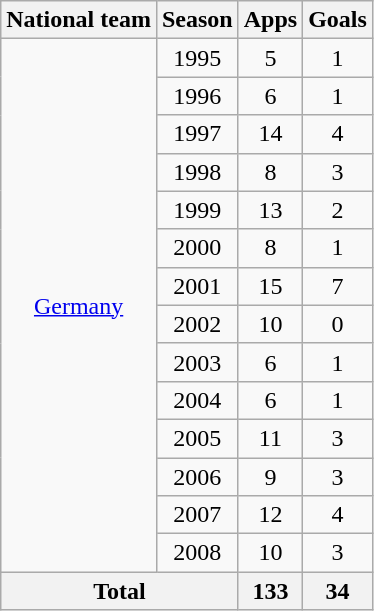<table class="wikitable" style="text-align:center">
<tr>
<th>National team</th>
<th>Season</th>
<th>Apps</th>
<th>Goals</th>
</tr>
<tr>
<td rowspan="14"><a href='#'>Germany</a></td>
<td>1995</td>
<td>5</td>
<td>1</td>
</tr>
<tr>
<td>1996</td>
<td>6</td>
<td>1</td>
</tr>
<tr>
<td>1997</td>
<td>14</td>
<td>4</td>
</tr>
<tr>
<td>1998</td>
<td>8</td>
<td>3</td>
</tr>
<tr>
<td>1999</td>
<td>13</td>
<td>2</td>
</tr>
<tr>
<td>2000</td>
<td>8</td>
<td>1</td>
</tr>
<tr>
<td>2001</td>
<td>15</td>
<td>7</td>
</tr>
<tr>
<td>2002</td>
<td>10</td>
<td>0</td>
</tr>
<tr>
<td>2003</td>
<td>6</td>
<td>1</td>
</tr>
<tr>
<td>2004</td>
<td>6</td>
<td>1</td>
</tr>
<tr>
<td>2005</td>
<td>11</td>
<td>3</td>
</tr>
<tr>
<td>2006</td>
<td>9</td>
<td>3</td>
</tr>
<tr>
<td>2007</td>
<td>12</td>
<td>4</td>
</tr>
<tr>
<td>2008</td>
<td>10</td>
<td>3</td>
</tr>
<tr>
<th colspan="2">Total</th>
<th>133</th>
<th>34</th>
</tr>
</table>
